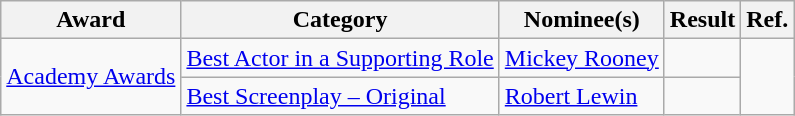<table class="wikitable plainrowheaders">
<tr>
<th>Award</th>
<th>Category</th>
<th>Nominee(s)</th>
<th>Result</th>
<th>Ref.</th>
</tr>
<tr>
<td rowspan="3"><a href='#'>Academy Awards</a></td>
<td><a href='#'>Best Actor in a Supporting Role</a></td>
<td><a href='#'>Mickey Rooney</a></td>
<td></td>
<td align="center" rowspan="2"></td>
</tr>
<tr>
<td><a href='#'>Best Screenplay – Original</a></td>
<td><a href='#'>Robert Lewin</a></td>
<td></td>
</tr>
</table>
